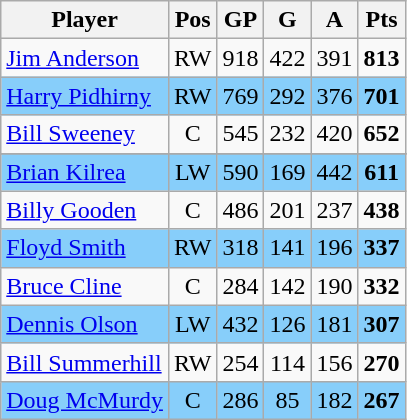<table class="wikitable" style="text-align:center">
<tr>
<th>Player</th>
<th>Pos</th>
<th>GP</th>
<th>G</th>
<th>A</th>
<th>Pts</th>
</tr>
<tr>
<td align="left"><a href='#'>Jim Anderson</a></td>
<td>RW</td>
<td>918</td>
<td>422</td>
<td>391</td>
<td><strong>813</strong></td>
</tr>
<tr bgcolor="#87CEFA">
<td align="left"><a href='#'>Harry Pidhirny</a></td>
<td>RW</td>
<td>769</td>
<td>292</td>
<td>376</td>
<td><strong>701</strong></td>
</tr>
<tr>
<td align="left"><a href='#'>Bill Sweeney</a></td>
<td>C</td>
<td>545</td>
<td>232</td>
<td>420</td>
<td><strong>652</strong></td>
</tr>
<tr>
</tr>
<tr bgcolor="#87CEFA">
<td align="left"><a href='#'>Brian Kilrea</a></td>
<td>LW</td>
<td>590</td>
<td>169</td>
<td>442</td>
<td><strong>611</strong></td>
</tr>
<tr>
<td align="left"><a href='#'>Billy Gooden</a></td>
<td>C</td>
<td>486</td>
<td>201</td>
<td>237</td>
<td><strong>438</strong></td>
</tr>
<tr bgcolor="#87CEFA">
<td align="left"><a href='#'>Floyd Smith</a></td>
<td>RW</td>
<td>318</td>
<td>141</td>
<td>196</td>
<td><strong>337</strong></td>
</tr>
<tr>
<td align="left"><a href='#'>Bruce Cline</a></td>
<td>C</td>
<td>284</td>
<td>142</td>
<td>190</td>
<td><strong>332</strong></td>
</tr>
<tr bgcolor="#87CEFA">
<td align="left"><a href='#'>Dennis Olson</a></td>
<td>LW</td>
<td>432</td>
<td>126</td>
<td>181</td>
<td><strong>307</strong></td>
</tr>
<tr>
<td align="left"><a href='#'>Bill Summerhill</a></td>
<td>RW</td>
<td>254</td>
<td>114</td>
<td>156</td>
<td><strong>270</strong></td>
</tr>
<tr bgcolor="#87CEFA">
<td align="left"><a href='#'>Doug McMurdy</a></td>
<td>C</td>
<td>286</td>
<td>85</td>
<td>182</td>
<td><strong>267</strong></td>
</tr>
</table>
